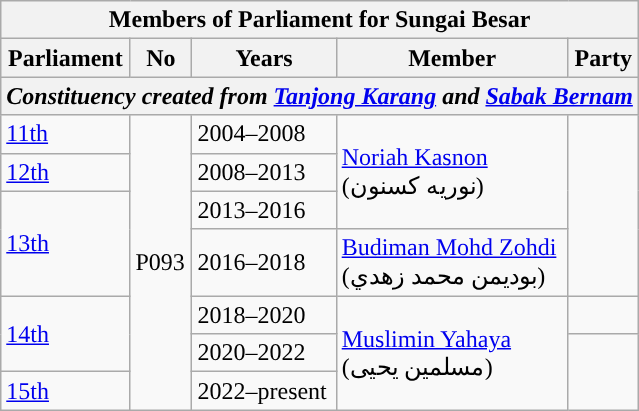<table class=wikitable>
<tr>
<th colspan="5">Members of Parliament for Sungai Besar</th>
</tr>
<tr>
<th>Parliament</th>
<th>No</th>
<th>Years</th>
<th>Member</th>
<th>Party</th>
</tr>
<tr>
<th colspan="5" align="center"><em>Constituency created from <a href='#'>Tanjong Karang</a> and <a href='#'>Sabak Bernam</a> </em></th>
</tr>
<tr>
<td><a href='#'>11th</a></td>
<td rowspan="7">P093</td>
<td>2004–2008</td>
<td rowspan=3><a href='#'>Noriah Kasnon</a> <br> (نوريه كسنون)</td>
<td rowspan=4></td>
</tr>
<tr>
<td><a href='#'>12th</a></td>
<td>2008–2013</td>
</tr>
<tr>
<td rowspan=2><a href='#'>13th</a></td>
<td>2013–2016</td>
</tr>
<tr>
<td>2016–2018</td>
<td><a href='#'>Budiman Mohd Zohdi</a> <br> (بوديمن محمد زهدي)</td>
</tr>
<tr>
<td rowspan="2"><a href='#'>14th</a></td>
<td>2018–2020</td>
<td rowspan="3"><a href='#'>Muslimin Yahaya</a> <br> (مسلمين يحيى)</td>
<td></td>
</tr>
<tr>
<td>2020–2022</td>
<td rowspan="2"></td>
</tr>
<tr>
<td><a href='#'>15th</a></td>
<td>2022–present</td>
</tr>
</table>
